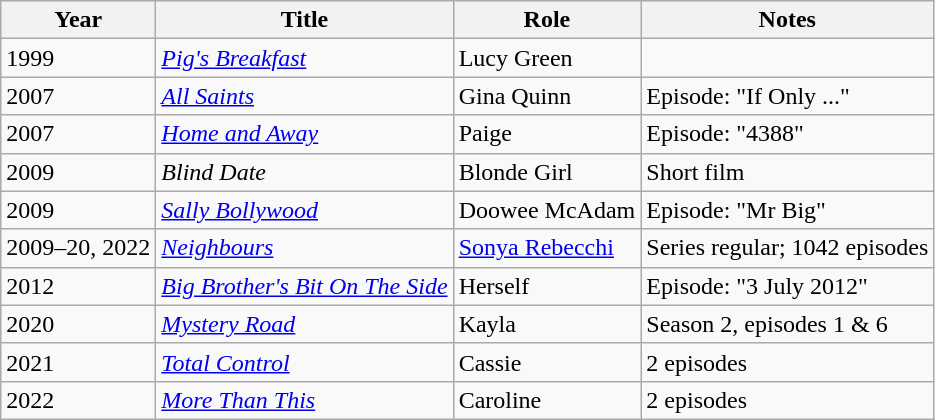<table class="wikitable sortable">
<tr>
<th>Year</th>
<th>Title</th>
<th>Role</th>
<th>Notes</th>
</tr>
<tr>
<td>1999</td>
<td><em><a href='#'>Pig's Breakfast</a></em></td>
<td>Lucy Green</td>
<td></td>
</tr>
<tr>
<td>2007</td>
<td><em><a href='#'>All Saints</a></em></td>
<td>Gina Quinn</td>
<td>Episode: "If Only ..."</td>
</tr>
<tr>
<td>2007</td>
<td><em><a href='#'>Home and Away</a></em></td>
<td>Paige</td>
<td>Episode: "4388"</td>
</tr>
<tr>
<td>2009</td>
<td><em>Blind Date</em></td>
<td>Blonde Girl</td>
<td>Short film</td>
</tr>
<tr>
<td>2009</td>
<td><em><a href='#'>Sally Bollywood</a></em></td>
<td>Doowee McAdam</td>
<td>Episode: "Mr Big"</td>
</tr>
<tr>
<td>2009–20, 2022</td>
<td><em><a href='#'>Neighbours</a></em></td>
<td><a href='#'>Sonya Rebecchi</a></td>
<td>Series regular; 1042 episodes</td>
</tr>
<tr>
<td>2012</td>
<td><em><a href='#'>Big Brother's Bit On The Side</a></em></td>
<td>Herself</td>
<td>Episode: "3 July 2012"</td>
</tr>
<tr>
<td>2020</td>
<td><em><a href='#'>Mystery Road</a></em></td>
<td>Kayla</td>
<td>Season 2, episodes 1 & 6</td>
</tr>
<tr>
<td>2021</td>
<td><em><a href='#'>Total Control</a></em></td>
<td>Cassie</td>
<td>2 episodes</td>
</tr>
<tr>
<td>2022</td>
<td><em><a href='#'>More Than This</a></em></td>
<td>Caroline</td>
<td>2 episodes</td>
</tr>
</table>
